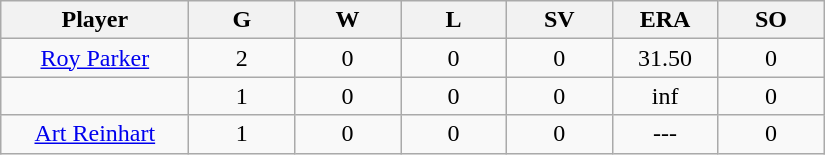<table class="wikitable sortable">
<tr>
<th bgcolor="#DDDDFF" width="16%">Player</th>
<th bgcolor="#DDDDFF" width="9%">G</th>
<th bgcolor="#DDDDFF" width="9%">W</th>
<th bgcolor="#DDDDFF" width="9%">L</th>
<th bgcolor="#DDDDFF" width="9%">SV</th>
<th bgcolor="#DDDDFF" width="9%">ERA</th>
<th bgcolor="#DDDDFF" width="9%">SO</th>
</tr>
<tr align="center">
<td><a href='#'>Roy Parker</a></td>
<td>2</td>
<td>0</td>
<td>0</td>
<td>0</td>
<td>31.50</td>
<td>0</td>
</tr>
<tr align=center>
<td></td>
<td>1</td>
<td>0</td>
<td>0</td>
<td>0</td>
<td>inf</td>
<td>0</td>
</tr>
<tr align="center">
<td><a href='#'>Art Reinhart</a></td>
<td>1</td>
<td>0</td>
<td>0</td>
<td>0</td>
<td>---</td>
<td>0</td>
</tr>
</table>
